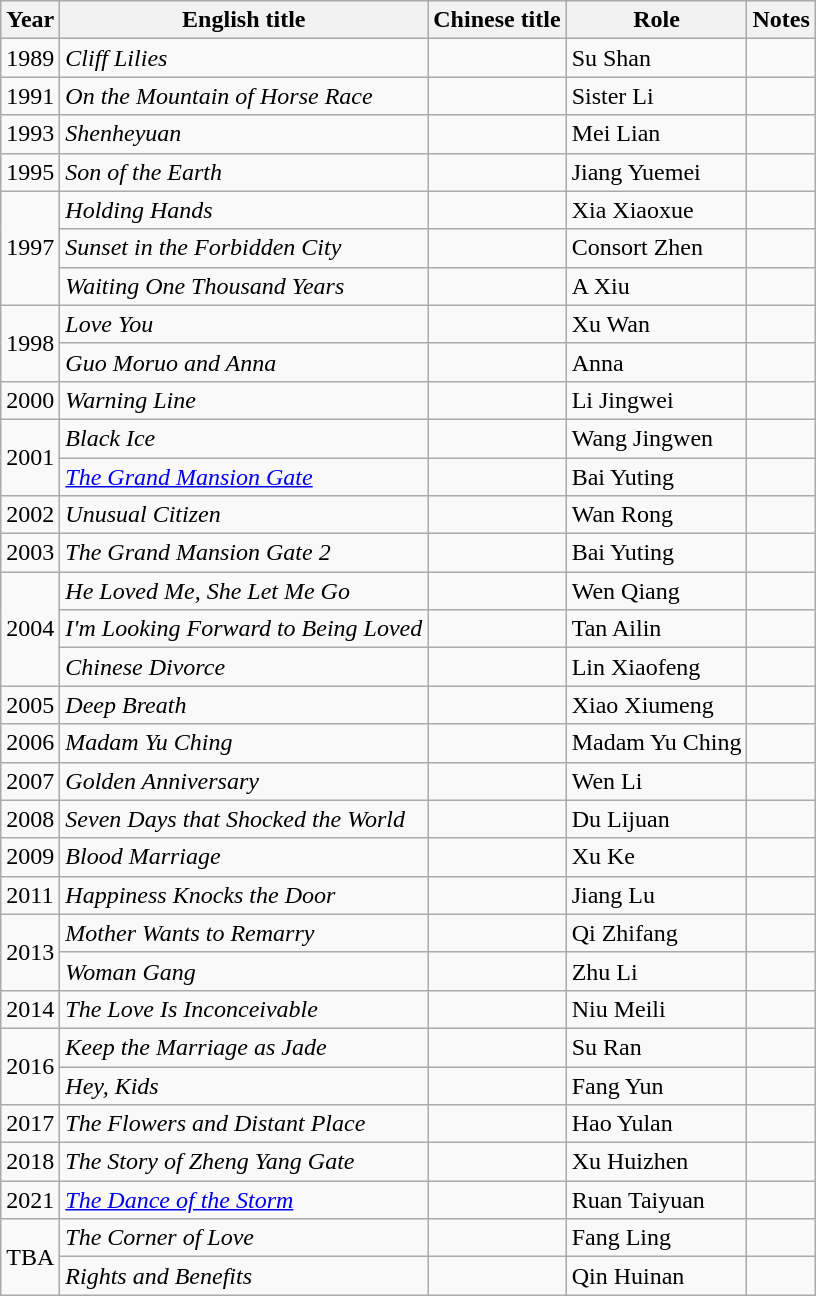<table class="wikitable">
<tr>
<th>Year</th>
<th>English title</th>
<th>Chinese title</th>
<th>Role</th>
<th>Notes</th>
</tr>
<tr>
<td>1989</td>
<td><em>Cliff Lilies</em></td>
<td></td>
<td>Su Shan</td>
<td></td>
</tr>
<tr>
<td>1991</td>
<td><em>On the Mountain of Horse Race</em></td>
<td></td>
<td>Sister Li</td>
<td></td>
</tr>
<tr>
<td>1993</td>
<td><em>Shenheyuan</em></td>
<td></td>
<td>Mei Lian</td>
<td></td>
</tr>
<tr>
<td>1995</td>
<td><em>Son of the Earth</em></td>
<td></td>
<td>Jiang Yuemei</td>
<td></td>
</tr>
<tr>
<td rowspan=3>1997</td>
<td><em>Holding Hands</em></td>
<td></td>
<td>Xia Xiaoxue</td>
<td></td>
</tr>
<tr>
<td><em>Sunset in the Forbidden City</em></td>
<td></td>
<td>Consort Zhen</td>
<td></td>
</tr>
<tr>
<td><em>Waiting One Thousand Years</em></td>
<td></td>
<td>A Xiu</td>
<td></td>
</tr>
<tr>
<td rowspan=2>1998</td>
<td><em>Love You</em></td>
<td></td>
<td>Xu Wan</td>
<td></td>
</tr>
<tr>
<td><em>Guo Moruo and Anna</em></td>
<td></td>
<td>Anna</td>
<td></td>
</tr>
<tr>
<td>2000</td>
<td><em>Warning Line</em></td>
<td></td>
<td>Li Jingwei</td>
<td></td>
</tr>
<tr>
<td rowspan=2>2001</td>
<td><em>Black Ice</em></td>
<td></td>
<td>Wang Jingwen</td>
<td></td>
</tr>
<tr>
<td><em><a href='#'>The Grand Mansion Gate</a></em></td>
<td></td>
<td>Bai Yuting</td>
<td></td>
</tr>
<tr>
<td>2002</td>
<td><em>Unusual Citizen</em></td>
<td></td>
<td>Wan Rong</td>
<td></td>
</tr>
<tr>
<td>2003</td>
<td><em>The Grand Mansion Gate 2</em></td>
<td></td>
<td>Bai Yuting</td>
<td></td>
</tr>
<tr>
<td rowspan=3>2004</td>
<td><em>He Loved Me, She Let Me Go</em></td>
<td></td>
<td>Wen Qiang</td>
<td></td>
</tr>
<tr>
<td><em>I'm Looking Forward to Being Loved</em></td>
<td></td>
<td>Tan Ailin</td>
<td></td>
</tr>
<tr>
<td><em>Chinese Divorce</em></td>
<td></td>
<td>Lin Xiaofeng</td>
<td></td>
</tr>
<tr>
<td>2005</td>
<td><em>Deep Breath</em></td>
<td></td>
<td>Xiao Xiumeng</td>
<td></td>
</tr>
<tr>
<td>2006</td>
<td><em>Madam Yu Ching</em></td>
<td></td>
<td>Madam Yu Ching</td>
<td></td>
</tr>
<tr>
<td>2007</td>
<td><em>Golden Anniversary</em></td>
<td></td>
<td>Wen Li</td>
<td></td>
</tr>
<tr>
<td>2008</td>
<td><em>Seven Days that Shocked the World</em></td>
<td></td>
<td>Du Lijuan</td>
<td></td>
</tr>
<tr>
<td>2009</td>
<td><em>Blood Marriage</em></td>
<td></td>
<td>Xu Ke</td>
<td></td>
</tr>
<tr>
<td>2011</td>
<td><em>Happiness Knocks the Door</em></td>
<td></td>
<td>Jiang Lu</td>
<td></td>
</tr>
<tr>
<td rowspan=2>2013</td>
<td><em>Mother Wants to Remarry</em></td>
<td></td>
<td>Qi Zhifang</td>
<td></td>
</tr>
<tr>
<td><em>Woman Gang</em></td>
<td></td>
<td>Zhu Li</td>
<td></td>
</tr>
<tr>
<td>2014</td>
<td><em>The Love Is Inconceivable</em></td>
<td></td>
<td>Niu Meili</td>
<td></td>
</tr>
<tr>
<td rowspan=2>2016</td>
<td><em>Keep the Marriage as Jade </em></td>
<td></td>
<td>Su Ran</td>
<td></td>
</tr>
<tr>
<td><em>Hey, Kids</em></td>
<td></td>
<td>Fang Yun</td>
<td></td>
</tr>
<tr>
<td>2017</td>
<td><em>The Flowers and Distant Place</em></td>
<td></td>
<td>Hao Yulan</td>
<td></td>
</tr>
<tr>
<td>2018</td>
<td><em>The Story of Zheng Yang Gate</em></td>
<td></td>
<td>Xu Huizhen</td>
<td></td>
</tr>
<tr>
<td>2021</td>
<td><em><a href='#'>The Dance of the Storm</a></em></td>
<td></td>
<td>Ruan Taiyuan</td>
<td></td>
</tr>
<tr>
<td rowspan=2>TBA</td>
<td><em>The Corner of Love</em></td>
<td></td>
<td>Fang Ling</td>
<td></td>
</tr>
<tr>
<td><em>Rights and Benefits</em></td>
<td></td>
<td>Qin Huinan</td>
<td></td>
</tr>
</table>
